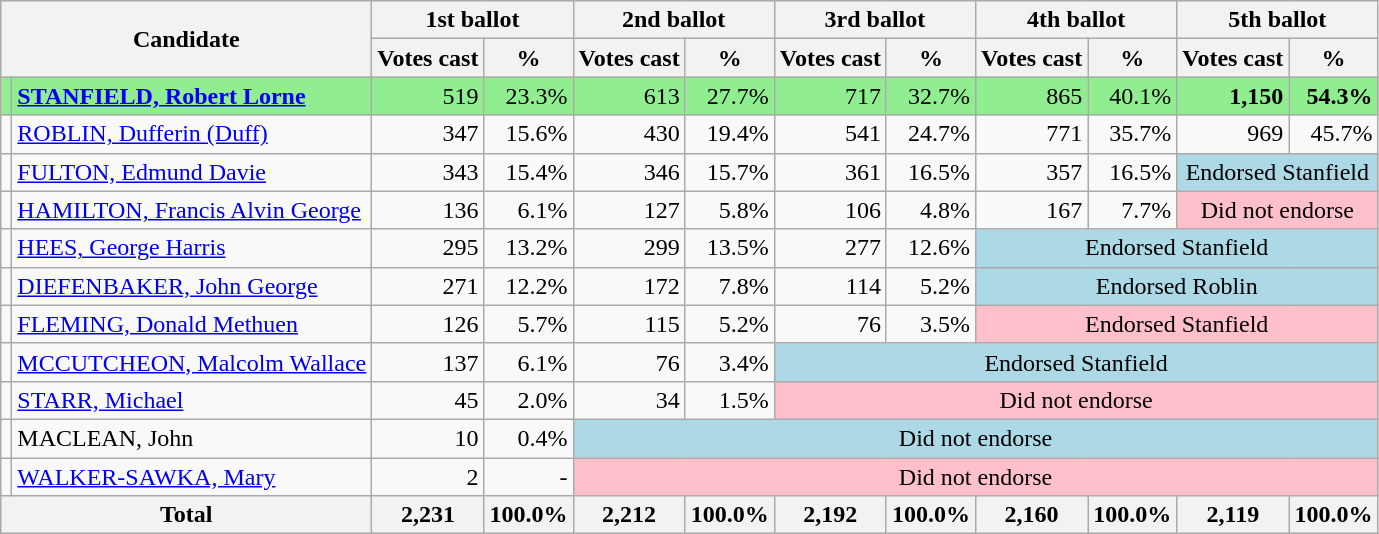<table class="wikitable">
<tr>
<th colspan="2" rowspan="2">Candidate</th>
<th colspan="2">1st ballot</th>
<th colspan="2">2nd ballot</th>
<th colspan="2">3rd ballot</th>
<th colspan="2">4th ballot</th>
<th colspan="2">5th ballot</th>
</tr>
<tr>
<th>Votes cast</th>
<th>%</th>
<th>Votes cast</th>
<th>%</th>
<th>Votes cast</th>
<th>%</th>
<th>Votes cast</th>
<th>%</th>
<th>Votes cast</th>
<th>%</th>
</tr>
<tr style="background:lightgreen;">
<td></td>
<td><strong><a href='#'>STANFIELD, Robert Lorne</a></strong></td>
<td align="right">519</td>
<td align="right">23.3%</td>
<td align="right">613</td>
<td align="right">27.7%</td>
<td align="right">717</td>
<td align="right">32.7%</td>
<td align="right">865</td>
<td align="right">40.1%</td>
<td align="right"><strong>1,150</strong></td>
<td align="right"><strong>54.3%</strong></td>
</tr>
<tr>
<td></td>
<td><a href='#'>ROBLIN, Dufferin (Duff)</a></td>
<td align="right">347</td>
<td align="right">15.6%</td>
<td align="right">430</td>
<td align="right">19.4%</td>
<td align="right">541</td>
<td align="right">24.7%</td>
<td align="right">771</td>
<td align="right">35.7%</td>
<td align="right">969</td>
<td align="right">45.7%</td>
</tr>
<tr>
<td></td>
<td><a href='#'>FULTON, Edmund Davie</a></td>
<td align="right">343</td>
<td align="right">15.4%</td>
<td align="right">346</td>
<td align="right">15.7%</td>
<td align="right">361</td>
<td align="right">16.5%</td>
<td align="right">357</td>
<td align="right">16.5%</td>
<td style="text-align:center; background:lightblue;" colspan="2">Endorsed Stanfield</td>
</tr>
<tr>
<td></td>
<td><a href='#'>HAMILTON, Francis Alvin George</a></td>
<td align="right">136</td>
<td align="right">6.1%</td>
<td align="right">127</td>
<td align="right">5.8%</td>
<td align="right">106</td>
<td align="right">4.8%</td>
<td align="right">167</td>
<td align="right">7.7%</td>
<td style="text-align:center; background:pink;" colspan="2">Did not endorse</td>
</tr>
<tr>
<td></td>
<td><a href='#'>HEES, George Harris</a></td>
<td align="right">295</td>
<td align="right">13.2%</td>
<td align="right">299</td>
<td align="right">13.5%</td>
<td align="right">277</td>
<td align="right">12.6%</td>
<td style="text-align:center; background:lightblue;" colspan="4">Endorsed Stanfield</td>
</tr>
<tr>
<td></td>
<td><a href='#'>DIEFENBAKER, John George</a></td>
<td align="right">271</td>
<td align="right">12.2%</td>
<td align="right">172</td>
<td align="right">7.8%</td>
<td align="right">114</td>
<td align="right">5.2%</td>
<td style="text-align:center; background:lightblue;" colspan="4">Endorsed Roblin</td>
</tr>
<tr>
<td></td>
<td><a href='#'>FLEMING, Donald Methuen</a></td>
<td align="right">126</td>
<td align="right">5.7%</td>
<td align="right">115</td>
<td align="right">5.2%</td>
<td align="right">76</td>
<td align="right">3.5%</td>
<td style="text-align:center; background:pink;" colspan="4">Endorsed Stanfield</td>
</tr>
<tr>
<td></td>
<td><a href='#'>MCCUTCHEON, Malcolm Wallace</a></td>
<td align="right">137</td>
<td align="right">6.1%</td>
<td align="right">76</td>
<td align="right">3.4%</td>
<td style="text-align:center; background:lightblue;" colspan="6">Endorsed Stanfield</td>
</tr>
<tr>
<td></td>
<td><a href='#'>STARR, Michael</a></td>
<td align="right">45</td>
<td align="right">2.0%</td>
<td align="right">34</td>
<td align="right">1.5%</td>
<td style="text-align:center; background:pink;" colspan="6">Did not endorse</td>
</tr>
<tr>
<td></td>
<td>MACLEAN, John</td>
<td align="right">10</td>
<td align="right">0.4%</td>
<td style="text-align:center; background:lightblue;" colspan="8">Did not endorse</td>
</tr>
<tr>
<td></td>
<td><a href='#'>WALKER-SAWKA, Mary</a></td>
<td align="right">2</td>
<td align="right">-</td>
<td style="text-align:center; background:pink;" colspan="8">Did not endorse</td>
</tr>
<tr>
<th colspan="2">Total</th>
<th align="right">2,231</th>
<th align="right">100.0%</th>
<th align="right">2,212</th>
<th align="right">100.0%</th>
<th align="right">2,192</th>
<th align="right">100.0%</th>
<th align="right">2,160</th>
<th align="right">100.0%</th>
<th align="right">2,119</th>
<th align="right">100.0%</th>
</tr>
</table>
